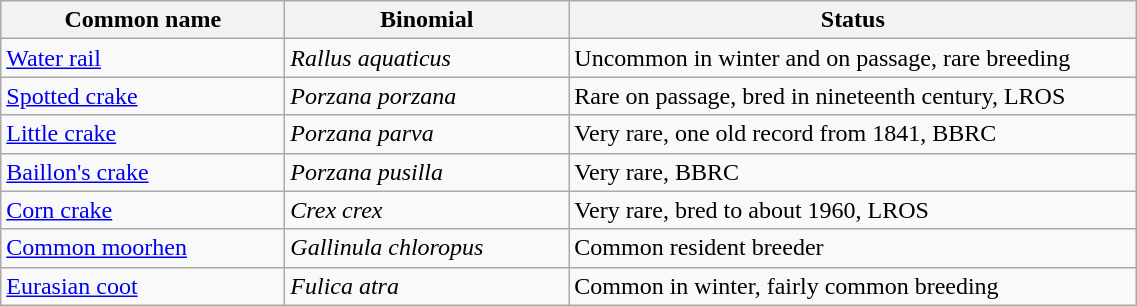<table width=60% class="wikitable">
<tr>
<th width=25%>Common name</th>
<th width=25%>Binomial</th>
<th width=50%>Status</th>
</tr>
<tr>
<td><a href='#'>Water rail</a></td>
<td><em>Rallus aquaticus</em></td>
<td>Uncommon in winter and on passage, rare breeding</td>
</tr>
<tr>
<td><a href='#'>Spotted crake</a></td>
<td><em>Porzana porzana</em></td>
<td>Rare on passage, bred in nineteenth century, LROS</td>
</tr>
<tr>
<td><a href='#'>Little crake</a></td>
<td><em>Porzana parva</em></td>
<td>Very rare, one old record from 1841, BBRC</td>
</tr>
<tr>
<td><a href='#'>Baillon's crake</a></td>
<td><em>Porzana pusilla</em></td>
<td>Very rare, BBRC</td>
</tr>
<tr>
<td><a href='#'>Corn crake</a></td>
<td><em>Crex crex</em></td>
<td>Very rare, bred to about 1960, LROS</td>
</tr>
<tr>
<td><a href='#'>Common moorhen</a></td>
<td><em>Gallinula chloropus</em></td>
<td>Common resident breeder</td>
</tr>
<tr>
<td><a href='#'>Eurasian coot</a></td>
<td><em>Fulica atra</em></td>
<td>Common in winter, fairly common breeding</td>
</tr>
</table>
